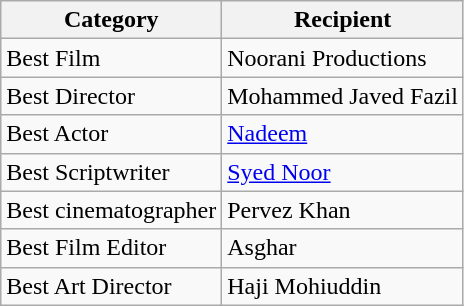<table class="wikitable">
<tr>
<th>Category</th>
<th>Recipient</th>
</tr>
<tr>
<td>Best Film</td>
<td>Noorani Productions</td>
</tr>
<tr>
<td>Best Director</td>
<td>Mohammed Javed Fazil</td>
</tr>
<tr>
<td>Best Actor</td>
<td><a href='#'>Nadeem</a></td>
</tr>
<tr>
<td>Best Scriptwriter</td>
<td><a href='#'>Syed Noor</a></td>
</tr>
<tr>
<td>Best cinematographer</td>
<td>Pervez Khan</td>
</tr>
<tr>
<td>Best Film Editor</td>
<td>Asghar</td>
</tr>
<tr>
<td>Best Art Director</td>
<td>Haji Mohiuddin</td>
</tr>
</table>
